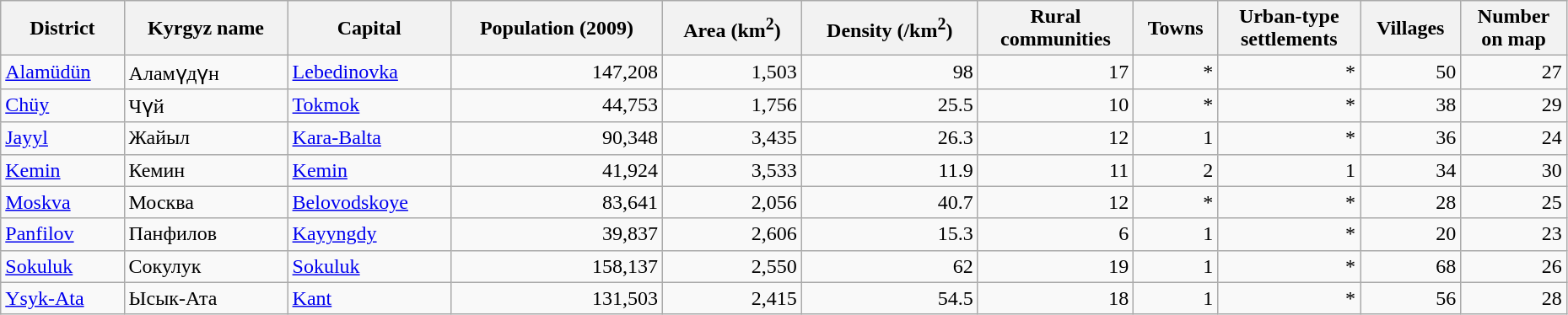<table class="wikitable sortable" width=98%>
<tr>
<th>District</th>
<th>Kyrgyz name</th>
<th>Capital</th>
<th>Population (2009)</th>
<th>Area (km<sup>2</sup>)</th>
<th>Density (/km<sup>2</sup>)</th>
<th>Rural<br>communities</th>
<th>Towns</th>
<th>Urban-type<br>settlements</th>
<th>Villages</th>
<th>Number<br>on map</th>
</tr>
<tr>
<td><a href='#'>Alamüdün</a></td>
<td>Аламүдүн</td>
<td><a href='#'>Lebedinovka</a></td>
<td align="right">147,208</td>
<td align="right">1,503</td>
<td align="right">98</td>
<td align="right">17</td>
<td align="right">*</td>
<td align="right">*</td>
<td align="right">50</td>
<td align="right">27</td>
</tr>
<tr>
<td><a href='#'>Chüy</a></td>
<td>Чүй</td>
<td><a href='#'>Tokmok</a></td>
<td align="right">44,753</td>
<td align="right">1,756</td>
<td align="right">25.5</td>
<td align="right">10</td>
<td align="right">*</td>
<td align="right">*</td>
<td align="right">38</td>
<td align="right">29</td>
</tr>
<tr>
<td><a href='#'>Jayyl</a></td>
<td>Жайыл</td>
<td><a href='#'>Kara-Balta</a></td>
<td align="right">90,348</td>
<td align="right">3,435</td>
<td align="right">26.3</td>
<td align="right">12</td>
<td align="right">1</td>
<td align="right">*</td>
<td align="right">36</td>
<td align="right">24</td>
</tr>
<tr>
<td><a href='#'>Kemin</a></td>
<td>Кемин</td>
<td><a href='#'>Kemin</a></td>
<td align="right">41,924</td>
<td align="right">3,533</td>
<td align="right">11.9</td>
<td align="right">11</td>
<td align="right">2</td>
<td align="right">1</td>
<td align="right">34</td>
<td align="right">30</td>
</tr>
<tr>
<td><a href='#'>Moskva</a></td>
<td>Москва</td>
<td><a href='#'>Belovodskoye</a></td>
<td align="right">83,641</td>
<td align="right">2,056</td>
<td align="right">40.7</td>
<td align="right">12</td>
<td align="right">*</td>
<td align="right">*</td>
<td align="right">28</td>
<td align="right">25</td>
</tr>
<tr>
<td><a href='#'>Panfilov</a></td>
<td>Панфилов</td>
<td><a href='#'>Kayyngdy</a></td>
<td align="right">39,837</td>
<td align="right">2,606</td>
<td align="right">15.3</td>
<td align="right">6</td>
<td align="right">1</td>
<td align="right">*</td>
<td align="right">20</td>
<td align="right">23</td>
</tr>
<tr>
<td><a href='#'>Sokuluk</a></td>
<td>Сокулук</td>
<td><a href='#'>Sokuluk</a></td>
<td align="right">158,137</td>
<td align="right">2,550</td>
<td align="right">62</td>
<td align="right">19</td>
<td align="right">1</td>
<td align="right">*</td>
<td align="right">68</td>
<td align="right">26</td>
</tr>
<tr>
<td><a href='#'>Ysyk-Ata</a></td>
<td>Ысык-Ата</td>
<td><a href='#'>Kant</a></td>
<td align="right">131,503</td>
<td align="right">2,415</td>
<td align="right">54.5</td>
<td align="right">18</td>
<td align="right">1</td>
<td align="right">*</td>
<td align="right">56</td>
<td align="right">28</td>
</tr>
</table>
